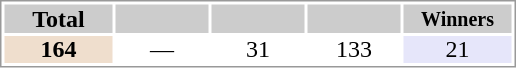<table style="border: 1px solid #999; background-color:#FFFFFF; line-height:16px; text-align:center">
<tr>
<th style="background-color: #ccc;" width="70">Total</th>
<th style="background-color: #ccc;" width="60"><small></small></th>
<th style="background-color: #ccc;" width="60"><small></small></th>
<th style="background-color: #ccc;" width="60"><small></small></th>
<th style="background-color: #ccc;" width="70"><small>Winners</small></th>
</tr>
<tr>
<td bgcolor=#EFDECD><strong>164</strong></td>
<td>—</td>
<td>31</td>
<td>133</td>
<td bgcolor="#E6E6FA">21</td>
</tr>
</table>
